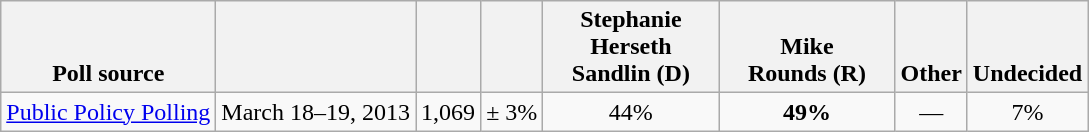<table class="wikitable" style="text-align:center">
<tr valign= bottom>
<th>Poll source</th>
<th></th>
<th></th>
<th></th>
<th style="width:110px;">Stephanie Herseth<br>Sandlin (D)</th>
<th style="width:110px;">Mike<br>Rounds (R)</th>
<th>Other</th>
<th>Undecided</th>
</tr>
<tr>
<td align=left><a href='#'>Public Policy Polling</a></td>
<td>March 18–19, 2013</td>
<td>1,069</td>
<td>± 3%</td>
<td>44%</td>
<td><strong>49%</strong></td>
<td>—</td>
<td>7%</td>
</tr>
</table>
